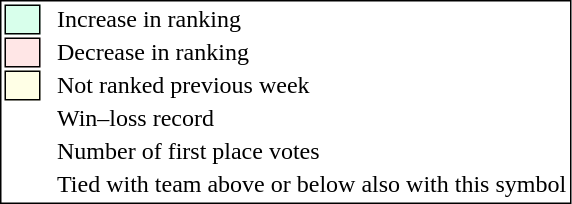<table style="border:1px solid black;">
<tr>
<td style="background:#D8FFEB; width:20px; border:1px solid black;"></td>
<td> </td>
<td>Increase in ranking</td>
</tr>
<tr>
<td style="background:#FFE6E6; width:20px; border:1px solid black;"></td>
<td> </td>
<td>Decrease in ranking</td>
</tr>
<tr>
<td style="background:#FFFFE6; width:20px; border:1px solid black;"></td>
<td> </td>
<td>Not ranked previous week</td>
</tr>
<tr>
<td></td>
<td> </td>
<td>Win–loss record</td>
</tr>
<tr>
<td></td>
<td> </td>
<td>Number of first place votes</td>
</tr>
<tr>
<td></td>
<td></td>
<td>Tied with team above or below also with this symbol</td>
</tr>
</table>
